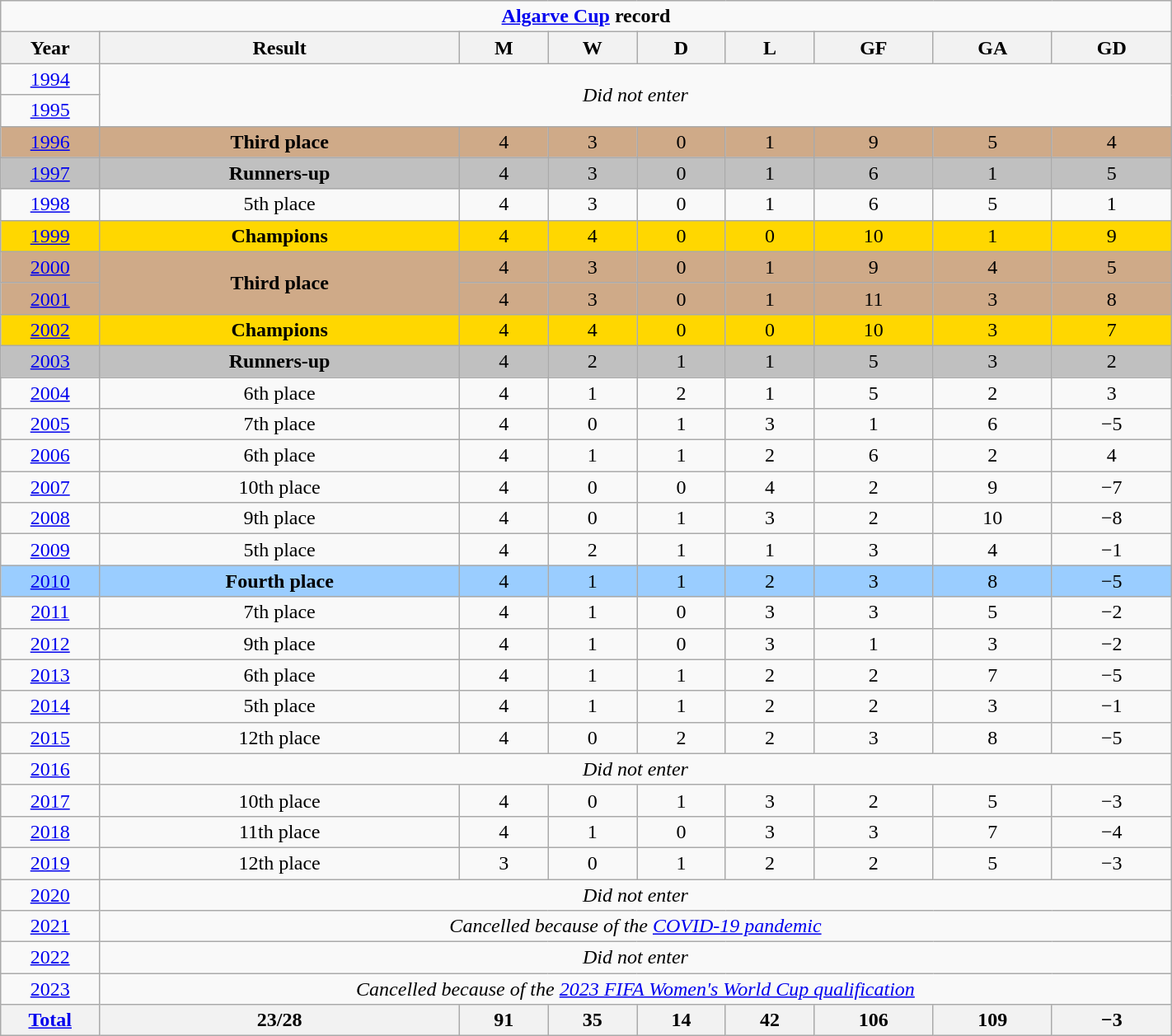<table class="wikitable" style="text-align: center; width:75%;">
<tr>
<td colspan=9> <strong><a href='#'>Algarve Cup</a> record</strong></td>
</tr>
<tr>
<th>Year</th>
<th>Result</th>
<th>M</th>
<th>W</th>
<th>D</th>
<th>L</th>
<th>GF</th>
<th>GA</th>
<th>GD</th>
</tr>
<tr>
<td><a href='#'>1994</a></td>
<td colspan=8 rowspan=2><em>Did not enter</em></td>
</tr>
<tr>
<td><a href='#'>1995</a></td>
</tr>
<tr style="background:#cfaa88;">
<td><a href='#'>1996</a></td>
<td><strong>Third place</strong></td>
<td>4</td>
<td>3</td>
<td>0</td>
<td>1</td>
<td>9</td>
<td>5</td>
<td>4</td>
</tr>
<tr style="background:silver;">
<td><a href='#'>1997</a></td>
<td><strong>Runners-up</strong></td>
<td>4</td>
<td>3</td>
<td>0</td>
<td>1</td>
<td>6</td>
<td>1</td>
<td>5</td>
</tr>
<tr>
<td><a href='#'>1998</a></td>
<td>5th place</td>
<td>4</td>
<td>3</td>
<td>0</td>
<td>1</td>
<td>6</td>
<td>5</td>
<td>1</td>
</tr>
<tr style="background:gold;">
<td><a href='#'>1999</a></td>
<td><strong>Champions</strong></td>
<td>4</td>
<td>4</td>
<td>0</td>
<td>0</td>
<td>10</td>
<td>1</td>
<td>9</td>
</tr>
<tr style="background:#cfaa88;">
<td><a href='#'>2000</a></td>
<td rowspan=2><strong>Third place</strong></td>
<td>4</td>
<td>3</td>
<td>0</td>
<td>1</td>
<td>9</td>
<td>4</td>
<td>5</td>
</tr>
<tr style="background:#cfaa88;">
<td><a href='#'>2001</a></td>
<td>4</td>
<td>3</td>
<td>0</td>
<td>1</td>
<td>11</td>
<td>3</td>
<td>8</td>
</tr>
<tr style="background:gold;">
<td><a href='#'>2002</a></td>
<td><strong>Champions</strong></td>
<td>4</td>
<td>4</td>
<td>0</td>
<td>0</td>
<td>10</td>
<td>3</td>
<td>7</td>
</tr>
<tr style="background:silver;">
<td><a href='#'>2003</a></td>
<td><strong>Runners-up</strong></td>
<td>4</td>
<td>2</td>
<td>1</td>
<td>1</td>
<td>5</td>
<td>3</td>
<td>2</td>
</tr>
<tr>
<td><a href='#'>2004</a></td>
<td>6th place</td>
<td>4</td>
<td>1</td>
<td>2</td>
<td>1</td>
<td>5</td>
<td>2</td>
<td>3</td>
</tr>
<tr>
<td><a href='#'>2005</a></td>
<td>7th place</td>
<td>4</td>
<td>0</td>
<td>1</td>
<td>3</td>
<td>1</td>
<td>6</td>
<td>−5</td>
</tr>
<tr>
<td><a href='#'>2006</a></td>
<td>6th place</td>
<td>4</td>
<td>1</td>
<td>1</td>
<td>2</td>
<td>6</td>
<td>2</td>
<td>4</td>
</tr>
<tr>
<td><a href='#'>2007</a></td>
<td>10th place</td>
<td>4</td>
<td>0</td>
<td>0</td>
<td>4</td>
<td>2</td>
<td>9</td>
<td>−7</td>
</tr>
<tr>
<td><a href='#'>2008</a></td>
<td>9th place</td>
<td>4</td>
<td>0</td>
<td>1</td>
<td>3</td>
<td>2</td>
<td>10</td>
<td>−8</td>
</tr>
<tr>
<td><a href='#'>2009</a></td>
<td>5th place</td>
<td>4</td>
<td>2</td>
<td>1</td>
<td>1</td>
<td>3</td>
<td>4</td>
<td>−1</td>
</tr>
<tr style="background:#9acdff;">
<td><a href='#'>2010</a></td>
<td><strong>Fourth place</strong></td>
<td>4</td>
<td>1</td>
<td>1</td>
<td>2</td>
<td>3</td>
<td>8</td>
<td>−5</td>
</tr>
<tr>
<td><a href='#'>2011</a></td>
<td>7th place</td>
<td>4</td>
<td>1</td>
<td>0</td>
<td>3</td>
<td>3</td>
<td>5</td>
<td>−2</td>
</tr>
<tr>
<td><a href='#'>2012</a></td>
<td>9th place</td>
<td>4</td>
<td>1</td>
<td>0</td>
<td>3</td>
<td>1</td>
<td>3</td>
<td>−2</td>
</tr>
<tr>
<td><a href='#'>2013</a></td>
<td>6th place</td>
<td>4</td>
<td>1</td>
<td>1</td>
<td>2</td>
<td>2</td>
<td>7</td>
<td>−5</td>
</tr>
<tr>
<td><a href='#'>2014</a></td>
<td>5th place</td>
<td>4</td>
<td>1</td>
<td>1</td>
<td>2</td>
<td>2</td>
<td>3</td>
<td>−1</td>
</tr>
<tr>
<td><a href='#'>2015</a></td>
<td>12th place</td>
<td>4</td>
<td>0</td>
<td>2</td>
<td>2</td>
<td>3</td>
<td>8</td>
<td>−5</td>
</tr>
<tr>
<td><a href='#'>2016</a></td>
<td colspan=8><em>Did not enter</em></td>
</tr>
<tr>
<td><a href='#'>2017</a></td>
<td>10th place</td>
<td>4</td>
<td>0</td>
<td>1</td>
<td>3</td>
<td>2</td>
<td>5</td>
<td>−3</td>
</tr>
<tr>
<td><a href='#'>2018</a></td>
<td>11th place</td>
<td>4</td>
<td>1</td>
<td>0</td>
<td>3</td>
<td>3</td>
<td>7</td>
<td>−4</td>
</tr>
<tr>
<td><a href='#'>2019</a></td>
<td>12th place</td>
<td>3</td>
<td>0</td>
<td>1</td>
<td>2</td>
<td>2</td>
<td>5</td>
<td>−3</td>
</tr>
<tr>
<td><a href='#'>2020</a></td>
<td colspan=8><em>Did not enter</em></td>
</tr>
<tr>
<td><a href='#'>2021</a></td>
<td colspan=8><em>Cancelled because of the <a href='#'>COVID-19 pandemic</a></em></td>
</tr>
<tr>
<td><a href='#'>2022</a></td>
<td colspan=8><em>Did not enter</em></td>
</tr>
<tr>
<td><a href='#'>2023</a></td>
<td colspan=8><em>Cancelled because of the <a href='#'>2023 FIFA Women's World Cup qualification</a></em></td>
</tr>
<tr class=sortbottom style="font-weight:bold;">
<th><a href='#'>Total</a></th>
<th>23/28</th>
<th>91</th>
<th>35</th>
<th>14</th>
<th>42</th>
<th>106</th>
<th>109</th>
<th>−3</th>
</tr>
</table>
